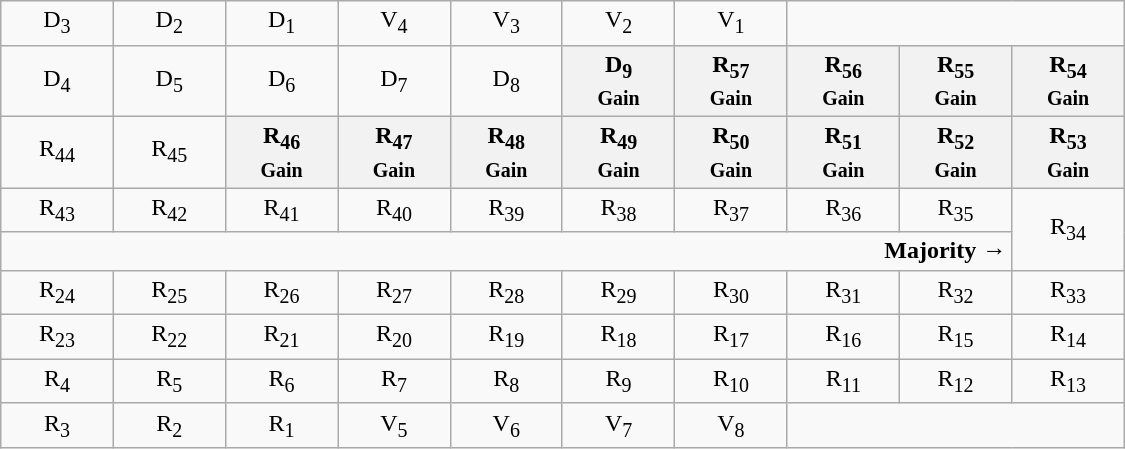<table class="wikitable" style="text-align:center" width=750px>
<tr>
<td>D<sub>3</sub></td>
<td>D<sub>2</sub></td>
<td>D<sub>1</sub></td>
<td>V<sub>4</sub></td>
<td>V<sub>3</sub></td>
<td>V<sub>2</sub></td>
<td>V<sub>1</sub></td>
<td colspan=3></td>
</tr>
<tr>
<td width=50px >D<sub>4</sub></td>
<td width=50px >D<sub>5</sub></td>
<td width=50px >D<sub>6</sub></td>
<td width=50px >D<sub>7</sub></td>
<td width=50px >D<sub>8</sub></td>
<th width=50px >D<sub>9</sub><br><small>Gain</small></th>
<th width=50px >R<sub>57</sub><br><small>Gain</small></th>
<th width=50px >R<sub>56</sub><br><small>Gain</small></th>
<th width=50px >R<sub>55</sub><br><small>Gain</small></th>
<th width=50px >R<sub>54</sub><br><small>Gain</small></th>
</tr>
<tr>
<td>R<sub>44</sub></td>
<td>R<sub>45</sub></td>
<th>R<sub>46</sub><br><small>Gain</small></th>
<th>R<sub>47</sub><br><small>Gain</small></th>
<th>R<sub>48</sub><br><small>Gain</small></th>
<th>R<sub>49</sub><br><small>Gain</small></th>
<th>R<sub>50</sub><br><small>Gain</small></th>
<th>R<sub>51</sub><br><small>Gain</small></th>
<th>R<sub>52</sub><br><small>Gain</small></th>
<th>R<sub>53</sub><br><small>Gain</small></th>
</tr>
<tr>
<td>R<sub>43</sub></td>
<td>R<sub>42</sub></td>
<td>R<sub>41</sub></td>
<td>R<sub>40</sub></td>
<td>R<sub>39</sub></td>
<td>R<sub>38</sub></td>
<td>R<sub>37</sub></td>
<td>R<sub>36</sub></td>
<td>R<sub>35</sub></td>
<td rowspan=2 >R<sub>34</sub></td>
</tr>
<tr>
<td colspan=9 align=right><strong>Majority →</strong></td>
</tr>
<tr>
<td>R<sub>24</sub></td>
<td>R<sub>25</sub></td>
<td>R<sub>26</sub></td>
<td>R<sub>27</sub></td>
<td>R<sub>28</sub></td>
<td>R<sub>29</sub></td>
<td>R<sub>30</sub></td>
<td>R<sub>31</sub></td>
<td>R<sub>32</sub></td>
<td>R<sub>33</sub></td>
</tr>
<tr>
<td>R<sub>23</sub></td>
<td>R<sub>22</sub></td>
<td>R<sub>21</sub></td>
<td>R<sub>20</sub></td>
<td>R<sub>19</sub></td>
<td>R<sub>18</sub></td>
<td>R<sub>17</sub></td>
<td>R<sub>16</sub></td>
<td>R<sub>15</sub></td>
<td>R<sub>14</sub></td>
</tr>
<tr>
<td>R<sub>4</sub></td>
<td>R<sub>5</sub></td>
<td>R<sub>6</sub></td>
<td>R<sub>7</sub></td>
<td>R<sub>8</sub></td>
<td>R<sub>9</sub></td>
<td>R<sub>10</sub></td>
<td>R<sub>11</sub></td>
<td>R<sub>12</sub></td>
<td>R<sub>13</sub></td>
</tr>
<tr>
<td>R<sub>3</sub></td>
<td>R<sub>2</sub></td>
<td>R<sub>1</sub></td>
<td>V<sub>5</sub></td>
<td>V<sub>6</sub></td>
<td>V<sub>7</sub></td>
<td>V<sub>8</sub></td>
<td colspan=3></td>
</tr>
</table>
